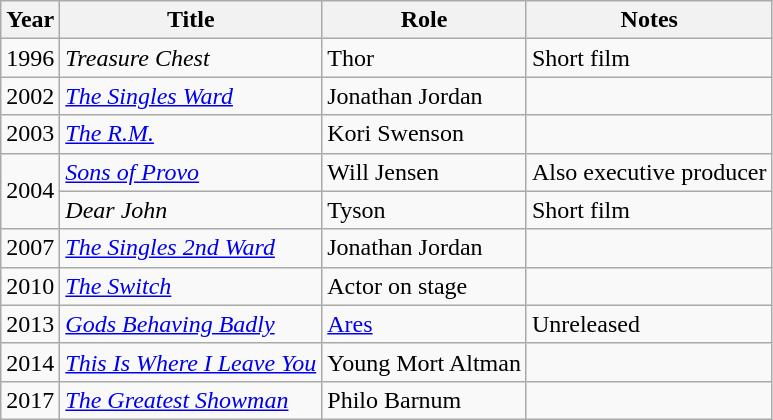<table class="wikitable sortable">
<tr>
<th>Year</th>
<th>Title</th>
<th>Role</th>
<th>Notes</th>
</tr>
<tr>
<td>1996</td>
<td><em>Treasure Chest</em></td>
<td>Thor</td>
<td>Short film</td>
</tr>
<tr>
<td>2002</td>
<td><em><a href='#'>The Singles Ward</a></em></td>
<td>Jonathan Jordan</td>
<td></td>
</tr>
<tr>
<td>2003</td>
<td><em><a href='#'>The R.M.</a></em></td>
<td>Kori Swenson</td>
<td></td>
</tr>
<tr>
<td rowspan="2">2004</td>
<td><em><a href='#'>Sons of Provo</a></em></td>
<td>Will Jensen</td>
<td>Also executive producer</td>
</tr>
<tr>
<td><em>Dear John</em></td>
<td>Tyson</td>
<td>Short film</td>
</tr>
<tr>
<td>2007</td>
<td><em><a href='#'>The Singles 2nd Ward</a></em></td>
<td>Jonathan Jordan</td>
<td></td>
</tr>
<tr>
<td>2010</td>
<td><em><a href='#'>The Switch</a></em></td>
<td>Actor on stage</td>
<td></td>
</tr>
<tr>
<td>2013</td>
<td><em><a href='#'>Gods Behaving Badly</a></em></td>
<td><a href='#'>Ares</a></td>
<td>Unreleased</td>
</tr>
<tr>
<td>2014</td>
<td><em><a href='#'>This Is Where I Leave You</a></em></td>
<td>Young Mort Altman</td>
<td></td>
</tr>
<tr>
<td>2017</td>
<td><em><a href='#'>The Greatest Showman</a></em></td>
<td>Philo Barnum</td>
<td></td>
</tr>
</table>
